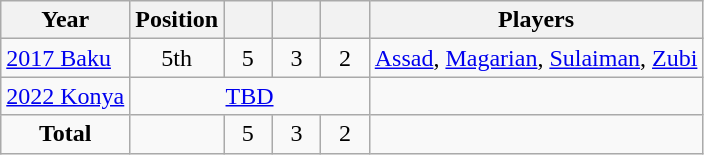<table class="wikitable" style="text-align: center;">
<tr>
<th>Year</th>
<th>Position</th>
<th width=25px></th>
<th width=25px></th>
<th width=25px></th>
<th>Players</th>
</tr>
<tr>
<td style="text-align: left;"> <a href='#'>2017 Baku</a></td>
<td>5th</td>
<td>5</td>
<td>3</td>
<td>2</td>
<td><a href='#'>Assad</a>, <a href='#'>Magarian</a>, <a href='#'>Sulaiman</a>, <a href='#'>Zubi</a></td>
</tr>
<tr>
<td style="text-align: left;"> <a href='#'>2022 Konya</a></td>
<td colspan=4><a href='#'>TBD</a></td>
<td></td>
</tr>
<tr>
<td><strong>Total</strong></td>
<td></td>
<td>5</td>
<td>3</td>
<td>2</td>
<td></td>
</tr>
</table>
